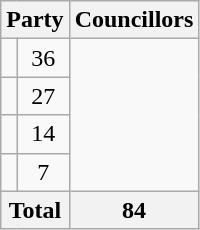<table class="wikitable">
<tr>
<th colspan="2">Party</th>
<th>Councillors</th>
</tr>
<tr>
<td></td>
<td align="center">36</td>
</tr>
<tr>
<td></td>
<td align="center">27</td>
</tr>
<tr>
<td></td>
<td align="center">14</td>
</tr>
<tr>
<td></td>
<td align="center">7</td>
</tr>
<tr>
<th colspan="2">Total</th>
<th align="center">84</th>
</tr>
</table>
